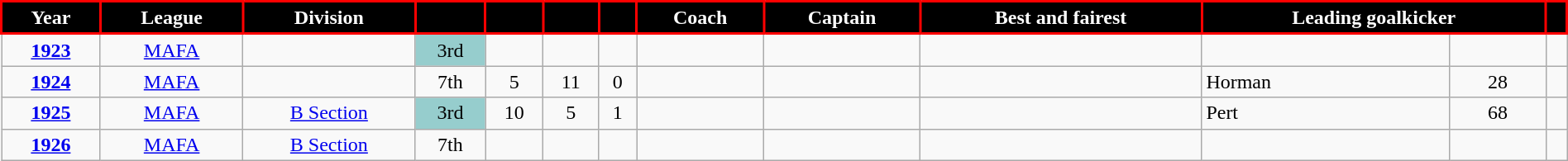<table class="wikitable"; style="width:100%;">
<tr>
<th style="background:#000000; color:#FFFFFF; border:solid #ff0000 2px">Year</th>
<th style="background:#000000; color:#FFFFFF; border:solid #ff0000 2px">League</th>
<th style="background:#000000; color:#FFFFFF; border:solid #ff0000 2px">Division</th>
<th style="background:#000000; color:#FFFFFF; border:solid #ff0000 2px"></th>
<th style="background:#000000; color:#FFFFFF; border:solid #ff0000 2px"></th>
<th style="background:#000000; color:#FFFFFF; border:solid #ff0000 2px"></th>
<th style="background:#000000; color:#FFFFFF; border:solid #ff0000 2px"></th>
<th style="background:#000000; color:#FFFFFF; border:solid #ff0000 2px">Coach</th>
<th style="background:#000000; color:#FFFFFF; border:solid #ff0000 2px">Captain</th>
<th style="background:#000000; color:#FFFFFF; border:solid #ff0000 2px">Best and fairest</th>
<th colspan=2; style="background:#000000; color:#FFFFFF; border:solid #ff0000 2px">Leading goalkicker</th>
<th style="background:#000000; color:#FFFFFF; border:solid #ff0000 2px"></th>
</tr>
<tr>
<td align=center><strong><a href='#'>1923</a></strong></td>
<td align=center><a href='#'>MAFA</a></td>
<td align=center></td>
<td style=background:#96CDCD; align=center>3rd</td>
<td></td>
<td></td>
<td></td>
<td align="left"></td>
<td align="left"></td>
<td align="left"></td>
<td align="left"></td>
<td></td>
<td></td>
</tr>
<tr>
<td align=center><strong><a href='#'>1924</a></strong></td>
<td align=center><a href='#'>MAFA</a></td>
<td align=center></td>
<td align=center>7th</td>
<td align=center>5</td>
<td align=center>11</td>
<td align=center>0</td>
<td></td>
<td></td>
<td></td>
<td>Horman</td>
<td align=center>28</td>
<td align=center></td>
</tr>
<tr>
<td align=center><strong><a href='#'>1925</a></strong></td>
<td align=center><a href='#'>MAFA</a></td>
<td align=center><a href='#'>B Section</a></td>
<td style=background:#96CDCD; align=center>3rd</td>
<td align=center>10</td>
<td align=center>5</td>
<td align=center>1</td>
<td></td>
<td></td>
<td></td>
<td>Pert</td>
<td align=center>68</td>
<td align=center></td>
</tr>
<tr>
<td align=center><strong><a href='#'>1926</a></strong></td>
<td align=center><a href='#'>MAFA</a></td>
<td align=center><a href='#'>B Section</a></td>
<td align=center>7th</td>
<td align=center></td>
<td align=center></td>
<td align=center></td>
<td></td>
<td></td>
<td></td>
<td></td>
<td align=center></td>
<td align=center></td>
</tr>
</table>
